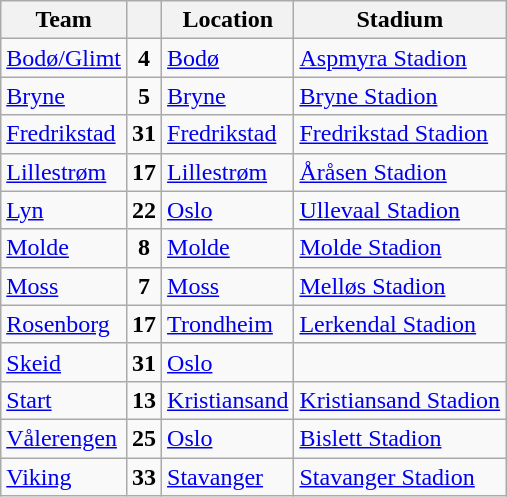<table class="wikitable sortable" border="1">
<tr>
<th>Team</th>
<th></th>
<th>Location</th>
<th>Stadium</th>
</tr>
<tr>
<td><a href='#'>Bodø/Glimt</a></td>
<td align="center"><strong>4</strong></td>
<td><a href='#'>Bodø</a></td>
<td><a href='#'>Aspmyra Stadion</a></td>
</tr>
<tr>
<td><a href='#'>Bryne</a></td>
<td align="center"><strong>5</strong></td>
<td><a href='#'>Bryne</a></td>
<td><a href='#'>Bryne Stadion</a></td>
</tr>
<tr>
<td><a href='#'>Fredrikstad</a></td>
<td align="center"><strong>31</strong></td>
<td><a href='#'>Fredrikstad</a></td>
<td><a href='#'>Fredrikstad Stadion</a></td>
</tr>
<tr>
<td><a href='#'>Lillestrøm</a></td>
<td align="center"><strong>17</strong></td>
<td><a href='#'>Lillestrøm</a></td>
<td><a href='#'>Åråsen Stadion</a></td>
</tr>
<tr>
<td><a href='#'>Lyn</a></td>
<td align="center"><strong>22</strong></td>
<td><a href='#'>Oslo</a></td>
<td><a href='#'>Ullevaal Stadion</a></td>
</tr>
<tr>
<td><a href='#'>Molde</a></td>
<td align="center"><strong>8</strong></td>
<td><a href='#'>Molde</a></td>
<td><a href='#'>Molde Stadion</a></td>
</tr>
<tr>
<td><a href='#'>Moss</a></td>
<td align="center"><strong>7</strong></td>
<td><a href='#'>Moss</a></td>
<td><a href='#'>Melløs Stadion</a></td>
</tr>
<tr>
<td><a href='#'>Rosenborg</a></td>
<td align="center"><strong>17</strong></td>
<td><a href='#'>Trondheim</a></td>
<td><a href='#'>Lerkendal Stadion</a></td>
</tr>
<tr>
<td><a href='#'>Skeid</a></td>
<td align="center"><strong>31</strong></td>
<td><a href='#'>Oslo</a></td>
<td></td>
</tr>
<tr>
<td><a href='#'>Start</a></td>
<td align="center"><strong>13</strong></td>
<td><a href='#'>Kristiansand</a></td>
<td><a href='#'>Kristiansand Stadion</a></td>
</tr>
<tr>
<td><a href='#'>Vålerengen</a></td>
<td align="center"><strong>25</strong></td>
<td><a href='#'>Oslo</a></td>
<td><a href='#'>Bislett Stadion</a></td>
</tr>
<tr>
<td><a href='#'>Viking</a></td>
<td align="center"><strong>33</strong></td>
<td><a href='#'>Stavanger</a></td>
<td><a href='#'>Stavanger Stadion</a></td>
</tr>
</table>
